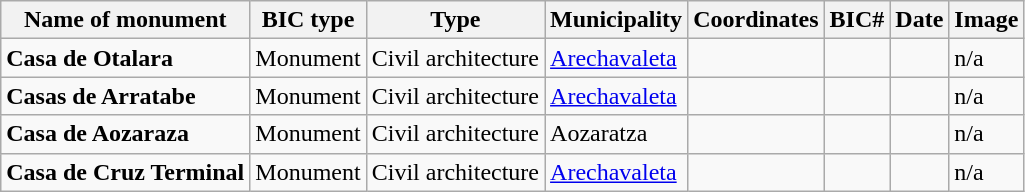<table class="wikitable">
<tr>
<th>Name of monument</th>
<th>BIC type</th>
<th>Type</th>
<th>Municipality</th>
<th>Coordinates</th>
<th>BIC#</th>
<th>Date</th>
<th>Image</th>
</tr>
<tr>
<td><strong>Casa de Otalara</strong></td>
<td>Monument</td>
<td>Civil architecture</td>
<td><a href='#'>Arechavaleta</a></td>
<td></td>
<td></td>
<td></td>
<td>n/a</td>
</tr>
<tr>
<td><strong>Casas de Arratabe</strong></td>
<td>Monument</td>
<td>Civil architecture</td>
<td><a href='#'>Arechavaleta</a></td>
<td></td>
<td></td>
<td></td>
<td>n/a</td>
</tr>
<tr>
<td><strong>Casa de Aozaraza</strong></td>
<td>Monument</td>
<td>Civil architecture</td>
<td>Aozaratza</td>
<td></td>
<td></td>
<td></td>
<td>n/a</td>
</tr>
<tr>
<td><strong>Casa de Cruz Terminal</strong></td>
<td>Monument</td>
<td>Civil architecture</td>
<td><a href='#'>Arechavaleta</a></td>
<td></td>
<td></td>
<td></td>
<td>n/a</td>
</tr>
</table>
